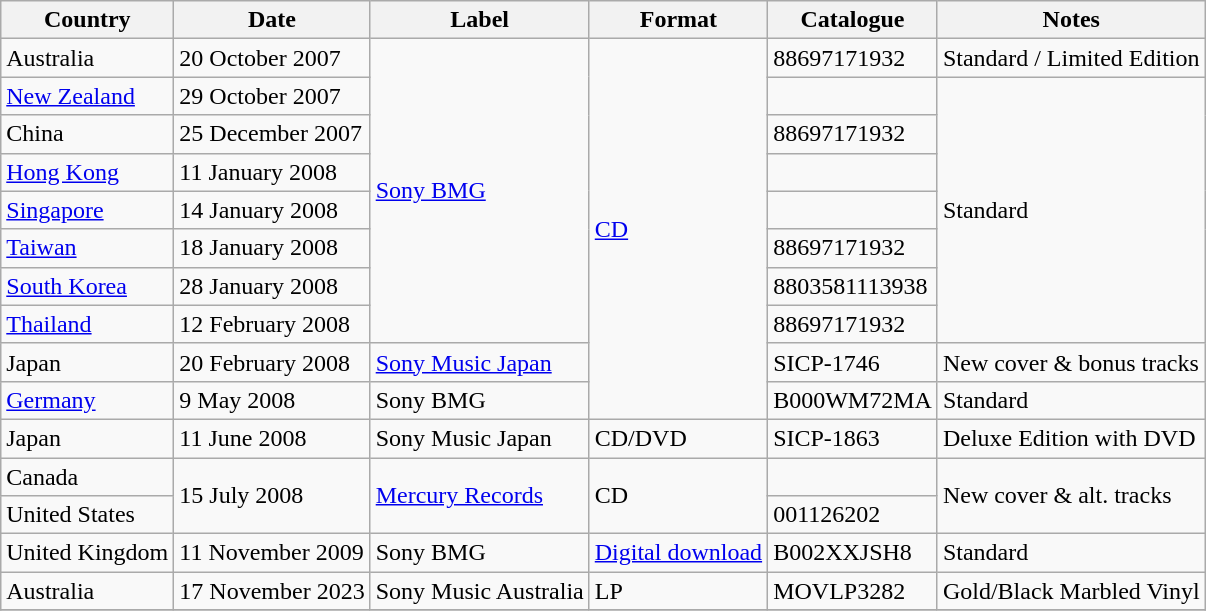<table class="wikitable">
<tr>
<th>Country</th>
<th>Date</th>
<th>Label</th>
<th>Format</th>
<th>Catalogue</th>
<th>Notes</th>
</tr>
<tr>
<td>Australia</td>
<td>20 October 2007</td>
<td rowspan=8><a href='#'>Sony BMG</a></td>
<td rowspan=10><a href='#'>CD</a></td>
<td>88697171932</td>
<td>Standard / Limited Edition</td>
</tr>
<tr>
<td><a href='#'>New Zealand</a></td>
<td>29 October 2007</td>
<td></td>
<td rowspan=7>Standard</td>
</tr>
<tr>
<td>China</td>
<td>25 December 2007</td>
<td>88697171932</td>
</tr>
<tr>
<td><a href='#'>Hong Kong</a></td>
<td>11 January 2008</td>
<td></td>
</tr>
<tr>
<td><a href='#'>Singapore</a></td>
<td>14 January 2008</td>
<td></td>
</tr>
<tr>
<td><a href='#'>Taiwan</a></td>
<td>18 January 2008</td>
<td>88697171932</td>
</tr>
<tr>
<td><a href='#'>South Korea</a></td>
<td>28 January 2008</td>
<td>8803581113938</td>
</tr>
<tr>
<td><a href='#'>Thailand</a></td>
<td>12 February 2008</td>
<td>88697171932</td>
</tr>
<tr>
<td>Japan</td>
<td>20 February 2008</td>
<td><a href='#'>Sony Music Japan</a></td>
<td>SICP-1746</td>
<td>New cover & bonus tracks</td>
</tr>
<tr>
<td><a href='#'>Germany</a></td>
<td>9 May 2008</td>
<td>Sony BMG</td>
<td>B000WM72MA</td>
<td>Standard</td>
</tr>
<tr>
<td>Japan</td>
<td>11 June 2008</td>
<td>Sony Music Japan</td>
<td>CD/DVD</td>
<td>SICP-1863</td>
<td>Deluxe Edition with DVD</td>
</tr>
<tr>
<td>Canada</td>
<td rowspan=2>15 July 2008</td>
<td rowspan=2><a href='#'>Mercury Records</a></td>
<td rowspan=2>CD</td>
<td></td>
<td rowspan=2>New cover & alt. tracks</td>
</tr>
<tr>
<td>United States</td>
<td>001126202</td>
</tr>
<tr>
<td>United Kingdom</td>
<td>11 November 2009</td>
<td>Sony BMG</td>
<td><a href='#'>Digital download</a></td>
<td>B002XXJSH8</td>
<td>Standard</td>
</tr>
<tr>
<td>Australia</td>
<td>17 November 2023</td>
<td>Sony Music Australia</td>
<td>LP</td>
<td>MOVLP3282</td>
<td>Gold/Black Marbled Vinyl</td>
</tr>
<tr>
</tr>
</table>
